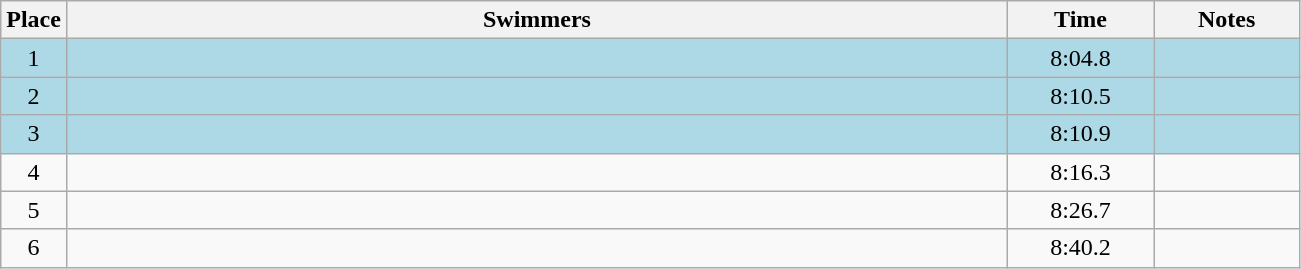<table class=wikitable style="text-align:center">
<tr>
<th>Place</th>
<th width=620>Swimmers</th>
<th width=90>Time</th>
<th width=90>Notes</th>
</tr>
<tr bgcolor=lightblue>
<td>1</td>
<td align=left></td>
<td>8:04.8</td>
<td></td>
</tr>
<tr bgcolor=lightblue>
<td>2</td>
<td align=left></td>
<td>8:10.5</td>
<td></td>
</tr>
<tr bgcolor=lightblue>
<td>3</td>
<td align=left></td>
<td>8:10.9</td>
<td></td>
</tr>
<tr>
<td>4</td>
<td align=left></td>
<td>8:16.3</td>
<td></td>
</tr>
<tr>
<td>5</td>
<td align=left></td>
<td>8:26.7</td>
<td></td>
</tr>
<tr>
<td>6</td>
<td align=left></td>
<td>8:40.2</td>
<td></td>
</tr>
</table>
